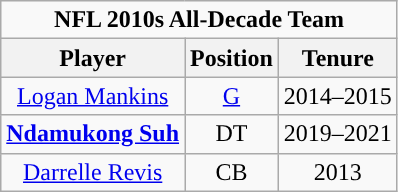<table class="wikitable" style="text-align:center">
<tr>
<td colspan="3"><strong>NFL 2010s All-Decade Team</strong></td>
</tr>
<tr>
<th>Player</th>
<th>Position</th>
<th>Tenure</th>
</tr>
<tr>
<td><a href='#'>Logan Mankins</a></td>
<td><a href='#'>G</a></td>
<td>2014–2015</td>
</tr>
<tr>
<td><strong><a href='#'>Ndamukong Suh</a></strong></td>
<td>DT</td>
<td>2019–2021</td>
</tr>
<tr>
<td><a href='#'>Darrelle Revis</a></td>
<td>CB</td>
<td>2013</td>
</tr>
</table>
